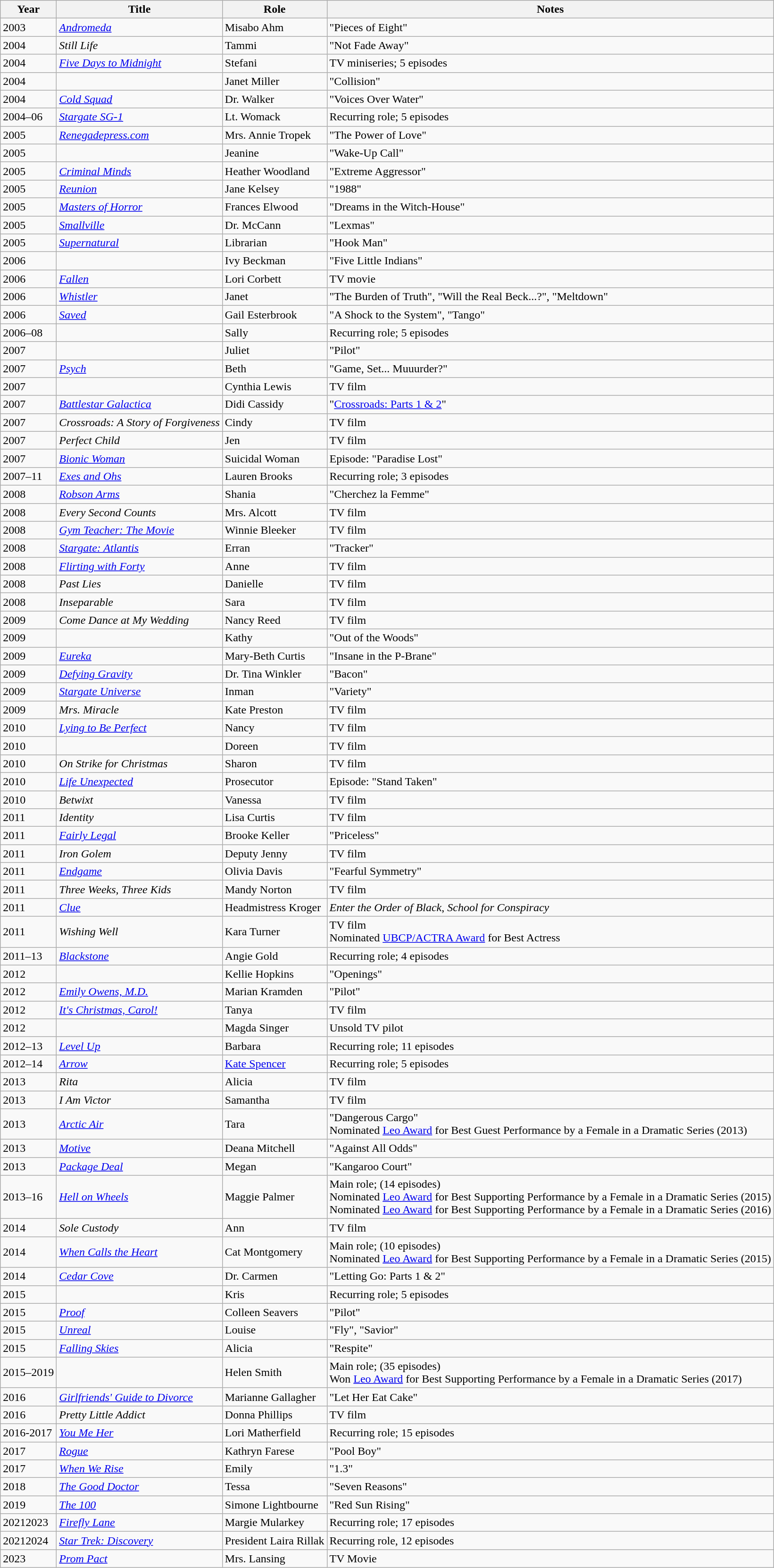<table class="wikitable sortable">
<tr>
<th>Year</th>
<th>Title</th>
<th>Role</th>
<th class="unsortable">Notes</th>
</tr>
<tr>
<td>2003</td>
<td><em><a href='#'>Andromeda</a></em></td>
<td>Misabo Ahm</td>
<td>"Pieces of Eight"</td>
</tr>
<tr>
<td>2004</td>
<td><em>Still Life</em></td>
<td>Tammi</td>
<td>"Not Fade Away"</td>
</tr>
<tr>
<td>2004</td>
<td><em><a href='#'>Five Days to Midnight</a></em></td>
<td>Stefani</td>
<td>TV miniseries; 5 episodes</td>
</tr>
<tr>
<td>2004</td>
<td><em></em></td>
<td>Janet Miller</td>
<td>"Collision"</td>
</tr>
<tr>
<td>2004</td>
<td><em><a href='#'>Cold Squad</a></em></td>
<td>Dr. Walker</td>
<td>"Voices Over Water"</td>
</tr>
<tr>
<td>2004–06</td>
<td><em><a href='#'>Stargate SG-1</a></em></td>
<td>Lt. Womack</td>
<td>Recurring role; 5 episodes</td>
</tr>
<tr>
<td>2005</td>
<td><em><a href='#'>Renegadepress.com</a></em></td>
<td>Mrs. Annie Tropek</td>
<td>"The Power of Love"</td>
</tr>
<tr>
<td>2005</td>
<td><em></em></td>
<td>Jeanine</td>
<td>"Wake-Up Call"</td>
</tr>
<tr>
<td>2005</td>
<td><em><a href='#'>Criminal Minds</a></em></td>
<td>Heather Woodland</td>
<td>"Extreme Aggressor"</td>
</tr>
<tr>
<td>2005</td>
<td><em><a href='#'>Reunion</a></em></td>
<td>Jane Kelsey</td>
<td>"1988"</td>
</tr>
<tr>
<td>2005</td>
<td><em><a href='#'>Masters of Horror</a></em></td>
<td>Frances Elwood</td>
<td>"Dreams in the Witch-House"</td>
</tr>
<tr>
<td>2005</td>
<td><em><a href='#'>Smallville</a></em></td>
<td>Dr. McCann</td>
<td>"Lexmas"</td>
</tr>
<tr>
<td>2005</td>
<td><em><a href='#'>Supernatural</a></em></td>
<td>Librarian</td>
<td>"Hook Man"</td>
</tr>
<tr>
<td>2006</td>
<td><em></em></td>
<td>Ivy Beckman</td>
<td>"Five Little Indians"</td>
</tr>
<tr>
<td>2006</td>
<td><em><a href='#'>Fallen</a></em></td>
<td>Lori Corbett</td>
<td>TV movie</td>
</tr>
<tr>
<td>2006</td>
<td><em><a href='#'>Whistler</a></em></td>
<td>Janet</td>
<td>"The Burden of Truth", "Will the Real Beck...?", "Meltdown"</td>
</tr>
<tr>
<td>2006</td>
<td><em><a href='#'>Saved</a></em></td>
<td>Gail Esterbrook</td>
<td>"A Shock to the System", "Tango"</td>
</tr>
<tr>
<td>2006–08</td>
<td><em></em></td>
<td>Sally</td>
<td>Recurring role; 5 episodes</td>
</tr>
<tr>
<td>2007</td>
<td><em></em></td>
<td>Juliet</td>
<td>"Pilot"</td>
</tr>
<tr>
<td>2007</td>
<td><em><a href='#'>Psych</a></em></td>
<td>Beth</td>
<td>"Game, Set... Muuurder?"</td>
</tr>
<tr>
<td>2007</td>
<td><em></em></td>
<td>Cynthia Lewis</td>
<td>TV film</td>
</tr>
<tr>
<td>2007</td>
<td><em><a href='#'>Battlestar Galactica</a></em></td>
<td>Didi Cassidy</td>
<td>"<a href='#'>Crossroads: Parts 1 & 2</a>"</td>
</tr>
<tr>
<td>2007</td>
<td><em>Crossroads: A Story of Forgiveness</em></td>
<td>Cindy</td>
<td>TV film</td>
</tr>
<tr>
<td>2007</td>
<td><em>Perfect Child</em></td>
<td>Jen</td>
<td>TV film</td>
</tr>
<tr>
<td>2007</td>
<td><em><a href='#'>Bionic Woman</a></em></td>
<td>Suicidal Woman</td>
<td>Episode: "Paradise Lost"</td>
</tr>
<tr>
<td>2007–11</td>
<td><em><a href='#'>Exes and Ohs</a></em></td>
<td>Lauren Brooks</td>
<td>Recurring role; 3 episodes</td>
</tr>
<tr>
<td>2008</td>
<td><em><a href='#'>Robson Arms</a></em></td>
<td>Shania</td>
<td>"Cherchez la Femme"</td>
</tr>
<tr>
<td>2008</td>
<td><em>Every Second Counts</em></td>
<td>Mrs. Alcott</td>
<td>TV film</td>
</tr>
<tr>
<td>2008</td>
<td><em><a href='#'>Gym Teacher: The Movie</a></em></td>
<td>Winnie Bleeker</td>
<td>TV film</td>
</tr>
<tr>
<td>2008</td>
<td><em><a href='#'>Stargate: Atlantis</a></em></td>
<td>Erran</td>
<td>"Tracker"</td>
</tr>
<tr>
<td>2008</td>
<td><em><a href='#'>Flirting with Forty</a></em></td>
<td>Anne</td>
<td>TV film</td>
</tr>
<tr>
<td>2008</td>
<td><em>Past Lies</em></td>
<td>Danielle</td>
<td>TV film</td>
</tr>
<tr>
<td>2008</td>
<td><em>Inseparable</em></td>
<td>Sara</td>
<td>TV film</td>
</tr>
<tr>
<td>2009</td>
<td><em>Come Dance at My Wedding</em></td>
<td>Nancy Reed</td>
<td>TV film</td>
</tr>
<tr>
<td>2009</td>
<td><em></em></td>
<td>Kathy</td>
<td>"Out of the Woods"</td>
</tr>
<tr>
<td>2009</td>
<td><em><a href='#'>Eureka</a></em></td>
<td>Mary-Beth Curtis</td>
<td>"Insane in the P-Brane"</td>
</tr>
<tr>
<td>2009</td>
<td><em><a href='#'>Defying Gravity</a></em></td>
<td>Dr. Tina Winkler</td>
<td>"Bacon"</td>
</tr>
<tr>
<td>2009</td>
<td><em><a href='#'>Stargate Universe</a></em></td>
<td>Inman</td>
<td>"Variety"</td>
</tr>
<tr>
<td>2009</td>
<td><em>Mrs. Miracle</em></td>
<td>Kate Preston</td>
<td>TV film</td>
</tr>
<tr>
<td>2010</td>
<td><em><a href='#'>Lying to Be Perfect</a></em></td>
<td>Nancy</td>
<td>TV film</td>
</tr>
<tr>
<td>2010</td>
<td><em></em></td>
<td>Doreen</td>
<td>TV film</td>
</tr>
<tr>
<td>2010</td>
<td><em>On Strike for Christmas</em></td>
<td>Sharon</td>
<td>TV film</td>
</tr>
<tr>
<td>2010</td>
<td><em><a href='#'>Life Unexpected</a></em></td>
<td>Prosecutor</td>
<td>Episode: "Stand Taken"</td>
</tr>
<tr>
<td>2010</td>
<td><em>Betwixt</em></td>
<td>Vanessa</td>
<td>TV film</td>
</tr>
<tr>
<td>2011</td>
<td><em>Identity</em></td>
<td>Lisa Curtis</td>
<td>TV film</td>
</tr>
<tr>
<td>2011</td>
<td><em><a href='#'>Fairly Legal</a></em></td>
<td>Brooke Keller</td>
<td>"Priceless"</td>
</tr>
<tr>
<td>2011</td>
<td><em>Iron Golem</em></td>
<td>Deputy Jenny</td>
<td>TV film</td>
</tr>
<tr>
<td>2011</td>
<td><em><a href='#'>Endgame</a></em></td>
<td>Olivia Davis</td>
<td>"Fearful Symmetry"</td>
</tr>
<tr>
<td>2011</td>
<td><em>Three Weeks, Three Kids</em></td>
<td>Mandy Norton</td>
<td>TV film</td>
</tr>
<tr>
<td>2011</td>
<td><em><a href='#'>Clue</a></em></td>
<td>Headmistress Kroger</td>
<td><em>Enter the Order of Black</em>, <em>School for Conspiracy</em></td>
</tr>
<tr>
<td>2011</td>
<td><em>Wishing Well</em></td>
<td>Kara Turner</td>
<td>TV film<br>Nominated  <a href='#'>UBCP/ACTRA Award</a> for Best Actress</td>
</tr>
<tr>
<td>2011–13</td>
<td><em><a href='#'>Blackstone</a></em></td>
<td>Angie Gold</td>
<td>Recurring role; 4 episodes</td>
</tr>
<tr>
<td>2012</td>
<td><em></em></td>
<td>Kellie Hopkins</td>
<td>"Openings"</td>
</tr>
<tr>
<td>2012</td>
<td><em><a href='#'>Emily Owens, M.D.</a></em></td>
<td>Marian Kramden</td>
<td>"Pilot"</td>
</tr>
<tr>
<td>2012</td>
<td><em><a href='#'>It's Christmas, Carol!</a></em></td>
<td>Tanya</td>
<td>TV film</td>
</tr>
<tr>
<td>2012</td>
<td><em></em></td>
<td>Magda Singer</td>
<td>Unsold TV pilot</td>
</tr>
<tr>
<td>2012–13</td>
<td><em><a href='#'>Level Up</a></em></td>
<td>Barbara</td>
<td>Recurring role; 11 episodes</td>
</tr>
<tr>
<td>2012–14</td>
<td><em><a href='#'>Arrow</a></em></td>
<td><a href='#'>Kate Spencer</a></td>
<td>Recurring role; 5 episodes</td>
</tr>
<tr>
<td>2013</td>
<td><em>Rita</em></td>
<td>Alicia</td>
<td>TV film</td>
</tr>
<tr>
<td>2013</td>
<td><em>I Am Victor</em></td>
<td>Samantha</td>
<td>TV film</td>
</tr>
<tr>
<td>2013</td>
<td><em><a href='#'>Arctic Air</a></em></td>
<td>Tara</td>
<td>"Dangerous Cargo"<br>Nominated  <a href='#'>Leo Award</a> for Best Guest Performance by a Female in a Dramatic Series (2013)</td>
</tr>
<tr>
<td>2013</td>
<td><em><a href='#'>Motive</a></em></td>
<td>Deana Mitchell</td>
<td>"Against All Odds"</td>
</tr>
<tr>
<td>2013</td>
<td><em><a href='#'>Package Deal</a></em></td>
<td>Megan</td>
<td>"Kangaroo Court"</td>
</tr>
<tr>
<td>2013–16</td>
<td><em><a href='#'>Hell on Wheels</a></em></td>
<td>Maggie Palmer</td>
<td>Main role; (14 episodes)<br>Nominated  <a href='#'>Leo Award</a> for Best Supporting Performance by a Female in a Dramatic Series (2015)<br>Nominated  <a href='#'>Leo Award</a> for Best Supporting Performance by a Female in a Dramatic Series (2016)</td>
</tr>
<tr>
<td>2014</td>
<td><em>Sole Custody</em></td>
<td>Ann</td>
<td>TV film</td>
</tr>
<tr>
<td>2014</td>
<td><em><a href='#'>When Calls the Heart</a></em></td>
<td>Cat Montgomery</td>
<td>Main role; (10 episodes)<br>Nominated  <a href='#'>Leo Award</a> for Best Supporting Performance by a Female in a Dramatic Series (2015)</td>
</tr>
<tr>
<td>2014</td>
<td><em><a href='#'>Cedar Cove</a></em></td>
<td>Dr. Carmen</td>
<td>"Letting Go: Parts 1 & 2"</td>
</tr>
<tr>
<td>2015</td>
<td><em></em></td>
<td>Kris</td>
<td>Recurring role; 5 episodes</td>
</tr>
<tr>
<td>2015</td>
<td><em><a href='#'>Proof</a></em></td>
<td>Colleen Seavers</td>
<td>"Pilot"</td>
</tr>
<tr>
<td>2015</td>
<td><em><a href='#'>Unreal</a></em></td>
<td>Louise</td>
<td>"Fly", "Savior"</td>
</tr>
<tr>
<td>2015</td>
<td><em><a href='#'>Falling Skies</a></em></td>
<td>Alicia</td>
<td>"Respite"</td>
</tr>
<tr>
<td>2015–2019</td>
<td><em></em></td>
<td>Helen Smith</td>
<td>Main role; (35 episodes)<br>Won  <a href='#'>Leo Award</a> for Best Supporting Performance by a Female in a Dramatic Series (2017)</td>
</tr>
<tr>
<td>2016</td>
<td><em><a href='#'>Girlfriends' Guide to Divorce</a></em></td>
<td>Marianne Gallagher</td>
<td>"Let Her Eat Cake"</td>
</tr>
<tr>
<td>2016</td>
<td><em>Pretty Little Addict</em></td>
<td>Donna Phillips</td>
<td>TV film</td>
</tr>
<tr>
<td>2016-2017</td>
<td><em><a href='#'>You Me Her</a></em></td>
<td>Lori Matherfield</td>
<td>Recurring role; 15 episodes</td>
</tr>
<tr>
<td>2017</td>
<td><em><a href='#'>Rogue</a></em></td>
<td>Kathryn Farese</td>
<td>"Pool Boy"</td>
</tr>
<tr>
<td>2017</td>
<td><em><a href='#'>When We Rise</a></em></td>
<td>Emily</td>
<td>"1.3"</td>
</tr>
<tr>
<td>2018</td>
<td data-sort-value="Good Doctor, The"><em><a href='#'>The Good Doctor</a></em></td>
<td>Tessa</td>
<td>"Seven Reasons"</td>
</tr>
<tr>
<td>2019</td>
<td data-sort-value="100, The"><em><a href='#'>The 100</a></em></td>
<td>Simone Lightbourne</td>
<td>"Red Sun Rising"</td>
</tr>
<tr>
<td>20212023</td>
<td><em><a href='#'>Firefly Lane</a></em></td>
<td>Margie Mularkey</td>
<td>Recurring role; 17 episodes</td>
</tr>
<tr>
<td>20212024</td>
<td><em><a href='#'>Star Trek: Discovery</a></em></td>
<td>President Laira Rillak</td>
<td>Recurring role, 12 episodes</td>
</tr>
<tr>
<td>2023</td>
<td><em><a href='#'>Prom Pact</a></em></td>
<td>Mrs. Lansing</td>
<td>TV Movie</td>
</tr>
</table>
